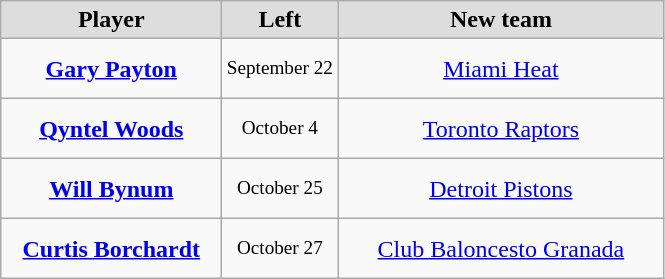<table class="wikitable" style="text-align: center">
<tr align="center"  bgcolor="#dddddd">
<td style="width:140px"><strong>Player</strong></td>
<td style="width:70px"><strong>Left</strong></td>
<td style="width:210px"><strong>New team</strong></td>
</tr>
<tr style="height:40px">
<td><strong><a href='#'>Gary Payton</a></strong></td>
<td style="font-size: 80%">September 22</td>
<td><a href='#'>Miami Heat</a></td>
</tr>
<tr style="height:40px">
<td><strong><a href='#'>Qyntel Woods</a></strong></td>
<td style="font-size: 80%">October 4</td>
<td><a href='#'>Toronto Raptors</a></td>
</tr>
<tr style="height:40px">
<td><strong><a href='#'>Will Bynum</a></strong></td>
<td style="font-size: 80%">October 25</td>
<td><a href='#'>Detroit Pistons</a></td>
</tr>
<tr style="height:40px">
<td><strong><a href='#'>Curtis Borchardt</a></strong></td>
<td style="font-size: 80%">October 27</td>
<td><a href='#'>Club Baloncesto Granada</a></td>
</tr>
</table>
